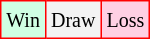<table class="wikitable">
<tr>
<td style="background-color: #d0ffe3; border:1px solid red;"><small>Win</small></td>
<td style="background-color: #f3f3f3; border:1px solid red;"><small>Draw</small></td>
<td style="background-color: #ffd0e3; border:1px solid red;"><small>Loss</small></td>
</tr>
</table>
